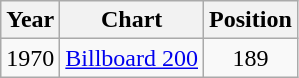<table class="wikitable">
<tr>
<th>Year</th>
<th>Chart</th>
<th>Position</th>
</tr>
<tr>
<td>1970</td>
<td><a href='#'>Billboard 200</a></td>
<td align="center">189</td>
</tr>
</table>
